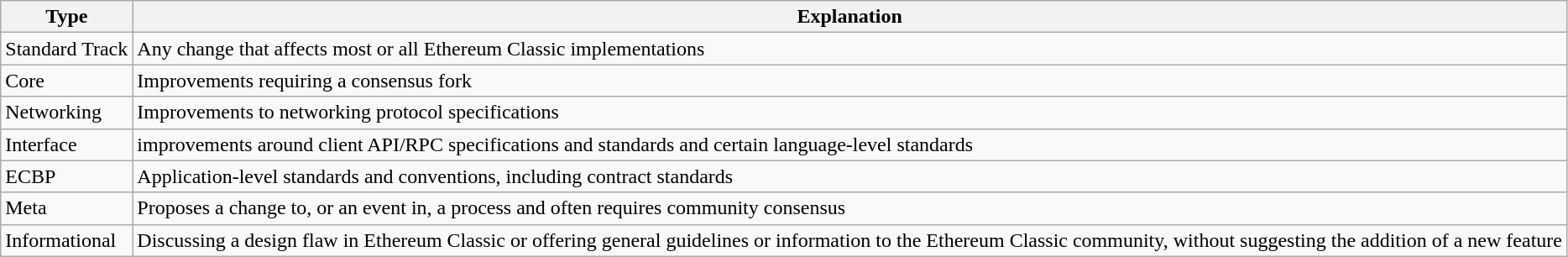<table class="wikitable">
<tr>
<th>Type</th>
<th>Explanation</th>
</tr>
<tr>
<td>Standard Track</td>
<td>Any change that affects most or all Ethereum Classic implementations</td>
</tr>
<tr>
<td>Core</td>
<td>Improvements requiring a consensus fork</td>
</tr>
<tr>
<td>Networking</td>
<td>Improvements to networking protocol specifications</td>
</tr>
<tr>
<td>Interface</td>
<td>improvements around client API/RPC specifications and standards and certain language-level standards</td>
</tr>
<tr>
<td>ECBP</td>
<td>Application-level standards and conventions, including contract standards</td>
</tr>
<tr>
<td>Meta</td>
<td>Proposes a change to, or an event in, a process and often  requires community consensus</td>
</tr>
<tr>
<td>Informational</td>
<td>Discussing a design flaw in Ethereum Classic or offering general guidelines or information to the Ethereum Classic community, without suggesting the addition of a new feature</td>
</tr>
</table>
